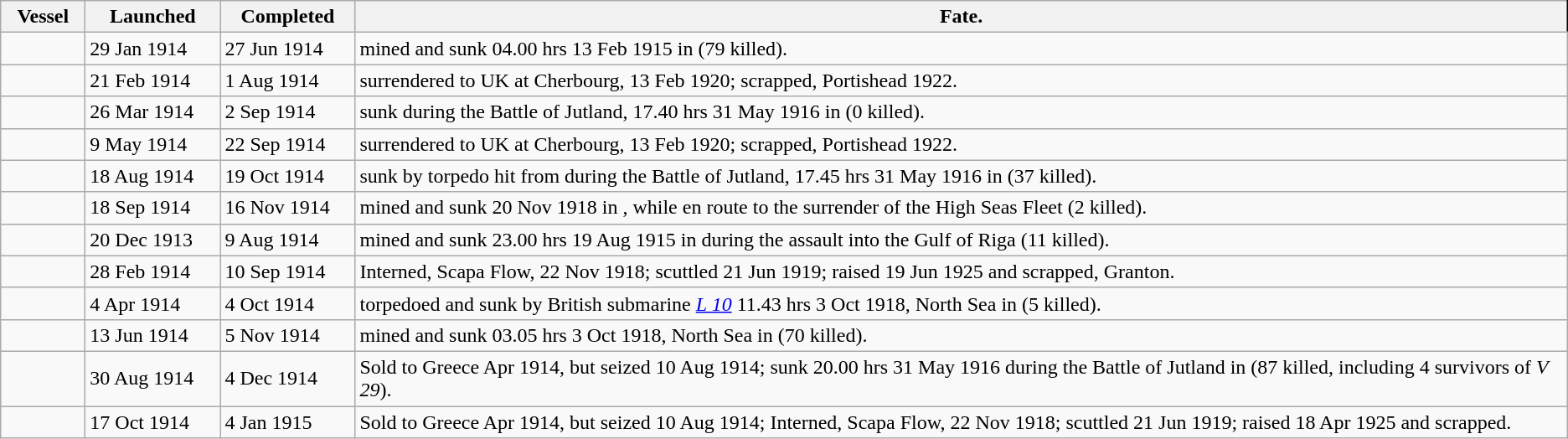<table class="wikitable">
<tr>
<th width="60px">Vessel</th>
<th width="100px">Launched</th>
<th width="100px">Completed</th>
<th style="border-right:1px solid black;">Fate.</th>
</tr>
<tr>
<td></td>
<td>29 Jan 1914</td>
<td>27 Jun 1914</td>
<td>mined and sunk 04.00 hrs 13 Feb 1915 in  (79 killed).</td>
</tr>
<tr>
<td></td>
<td>21 Feb 1914</td>
<td>1 Aug 1914</td>
<td>surrendered to UK at Cherbourg, 13 Feb 1920; scrapped, Portishead 1922.</td>
</tr>
<tr>
<td></td>
<td>26 Mar 1914</td>
<td>2 Sep 1914</td>
<td>sunk during the Battle of Jutland, 17.40 hrs 31 May 1916 in  (0 killed).</td>
</tr>
<tr>
<td></td>
<td>9 May 1914</td>
<td>22 Sep 1914</td>
<td>surrendered to UK at Cherbourg, 13 Feb 1920; scrapped, Portishead 1922.</td>
</tr>
<tr>
<td></td>
<td>18 Aug 1914</td>
<td>19 Oct 1914</td>
<td>sunk by torpedo hit from  during the Battle of Jutland, 17.45 hrs 31 May 1916 in  (37 killed).</td>
</tr>
<tr>
<td></td>
<td>18 Sep 1914</td>
<td>16 Nov 1914</td>
<td>mined and sunk 20 Nov 1918 in , while en route to the surrender of the High Seas Fleet (2 killed).</td>
</tr>
<tr>
<td></td>
<td>20 Dec 1913</td>
<td>9 Aug 1914</td>
<td>mined and sunk 23.00 hrs 19 Aug 1915 in  during the assault into the Gulf of Riga (11 killed).</td>
</tr>
<tr>
<td></td>
<td>28 Feb 1914</td>
<td>10 Sep 1914</td>
<td>Interned, Scapa Flow, 22 Nov 1918; scuttled 21 Jun 1919; raised 19 Jun 1925 and scrapped, Granton.</td>
</tr>
<tr>
<td></td>
<td>4 Apr 1914</td>
<td>4 Oct 1914</td>
<td>torpedoed and sunk by British submarine <a href='#'><em>L 10</em></a> 11.43 hrs 3 Oct 1918, North Sea in  (5 killed).</td>
</tr>
<tr>
<td></td>
<td>13 Jun 1914</td>
<td>5 Nov 1914</td>
<td>mined and sunk 03.05 hrs 3 Oct 1918, North Sea in  (70 killed).</td>
</tr>
<tr>
<td></td>
<td>30 Aug 1914</td>
<td>4 Dec 1914</td>
<td>Sold to Greece Apr 1914, but seized 10 Aug 1914; sunk 20.00 hrs 31 May 1916 during the Battle of Jutland in  (87 killed, including 4 survivors of <em>V 29</em>).</td>
</tr>
<tr>
<td></td>
<td>17 Oct 1914</td>
<td>4 Jan 1915</td>
<td>Sold to Greece Apr 1914, but seized 10 Aug 1914; Interned, Scapa Flow, 22 Nov 1918; scuttled 21 Jun 1919; raised 18 Apr 1925 and scrapped.</td>
</tr>
</table>
